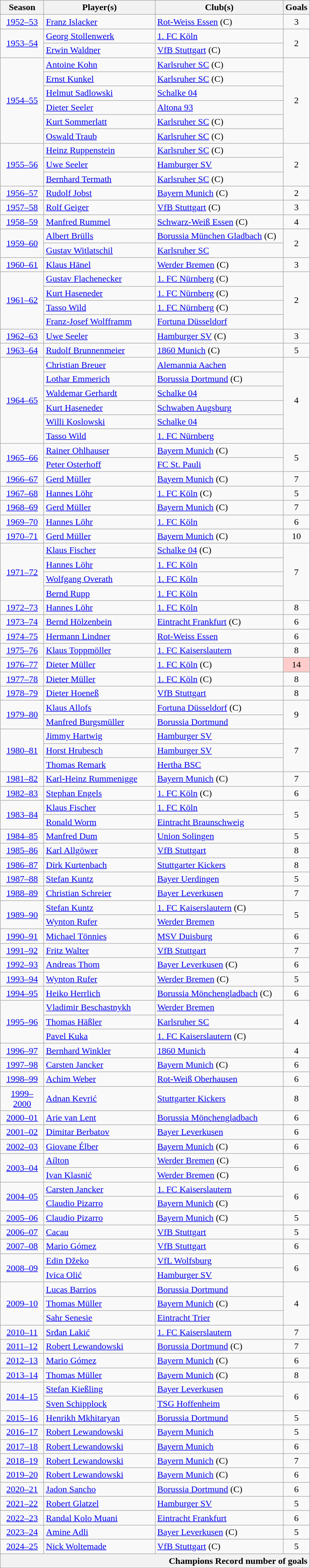<table class="wikitable sortable">
<tr>
<th style="width:70px">Season</th>
<th style="width:190px">Player(s)</th>
<th style="width:220px">Club(s)</th>
<th>Goals</th>
</tr>
<tr>
<td style="text-align:center"><a href='#'>1952–53</a></td>
<td data-sort-value="Islacker, Franz"> <a href='#'>Franz Islacker</a></td>
<td data-sort-value="Essen, Rot-Weiss"><a href='#'>Rot-Weiss Essen</a> <span>(C)</span></td>
<td style="text-align:center">3</td>
</tr>
<tr>
<td rowspan="2" style="text-align:center"><a href='#'>1953–54</a></td>
<td data-sort-value="Stollenwerk, Georg"> <a href='#'>Georg Stollenwerk</a></td>
<td data-sort-value="Koln"><a href='#'>1. FC Köln</a></td>
<td rowspan="2" style="text-align:center">2</td>
</tr>
<tr>
<td data-sort-value="Waldner, Erwin"> <a href='#'>Erwin Waldner</a></td>
<td data-sort-value="Stuttgart, Vfb"><a href='#'>VfB Stuttgart</a> <span>(C)</span></td>
</tr>
<tr>
<td rowspan="6" style="text-align:center"><a href='#'>1954–55</a></td>
<td data-sort-value="Kohn, Antoine"> <a href='#'>Antoine Kohn</a></td>
<td data-sort-value="Karlsruhe"><a href='#'>Karlsruher SC</a> <span>(C)</span></td>
<td rowspan="6" style="text-align:center">2</td>
</tr>
<tr>
<td data-sort-value="Kunkel, Ernst"> <a href='#'>Ernst Kunkel</a></td>
<td data-sort-value="Karlsruhe"><a href='#'>Karlsruher SC</a> <span>(C)</span></td>
</tr>
<tr>
<td data-sort-value="Sadlowski, Helmut"> <a href='#'>Helmut Sadlowski</a></td>
<td data-sort-value="Schalke"><a href='#'>Schalke 04</a></td>
</tr>
<tr>
<td data-sort-value="Seeler, Dieter"> <a href='#'>Dieter Seeler</a></td>
<td data-sort-value="Altona"><a href='#'>Altona 93</a></td>
</tr>
<tr>
<td data-sort-value="Sommerlatt, Kurt"> <a href='#'>Kurt Sommerlatt</a></td>
<td data-sort-value="Karlsruhe"><a href='#'>Karlsruher SC</a> <span>(C)</span></td>
</tr>
<tr>
<td data-sort-value="Traub, Oswald"> <a href='#'>Oswald Traub</a></td>
<td data-sort-value="Karlsruhe"><a href='#'>Karlsruher SC</a> <span>(C)</span></td>
</tr>
<tr>
<td rowspan="3" style="text-align:center"><a href='#'>1955–56</a></td>
<td data-sort-value="Ruppenstein, Heinz"> <a href='#'>Heinz Ruppenstein</a></td>
<td data-sort-value="Karlsruhe"><a href='#'>Karlsruher SC</a> <span>(C)</span></td>
<td rowspan="3" style="text-align:center">2</td>
</tr>
<tr>
<td data-sort-value="Seeler, Uwe"> <a href='#'>Uwe Seeler</a></td>
<td data-sort-value="Hamburg"><a href='#'>Hamburger SV</a></td>
</tr>
<tr>
<td data-sort-value="Termath, Bernhard"> <a href='#'>Bernhard Termath</a></td>
<td data-sort-value="Karlsruhe"><a href='#'>Karlsruher SC</a> <span>(C)</span></td>
</tr>
<tr>
<td style="text-align:center"><a href='#'>1956–57</a></td>
<td data-sort-value="Jobst, Rudolf"> <a href='#'>Rudolf Jobst</a></td>
<td data-sort-value="Munich, Bayern"><a href='#'>Bayern Munich</a> <span>(C)</span></td>
<td style="text-align:center">2</td>
</tr>
<tr>
<td style="text-align:center"><a href='#'>1957–58</a></td>
<td data-sort-value="Geiger, Rolf"> <a href='#'>Rolf Geiger</a></td>
<td data-sort-value="Stuttgart, Vfb"><a href='#'>VfB Stuttgart</a> <span>(C)</span></td>
<td style="text-align:center">3</td>
</tr>
<tr>
<td style="text-align:center"><a href='#'>1958–59</a></td>
<td data-sort-value="Rummel, Manfred"> <a href='#'>Manfred Rummel</a></td>
<td data-sort-value="Essen, Schwarz-Weiss"><a href='#'>Schwarz-Weiß Essen</a> <span>(C)</span></td>
<td style="text-align:center">4</td>
</tr>
<tr>
<td rowspan="2" style="text-align:center"><a href='#'>1959–60</a></td>
<td data-sort-value="Brulls, Albert"> <a href='#'>Albert Brülls</a></td>
<td data-sort-value="Monchengladbach"><a href='#'>Borussia München Gladbach</a> <span>(C)</span></td>
<td rowspan="2" style="text-align:center">2</td>
</tr>
<tr>
<td data-sort-value="Witlatschil, Gustav"> <a href='#'>Gustav Witlatschil</a></td>
<td data-sort-value="Karlsruhe"><a href='#'>Karlsruher SC</a></td>
</tr>
<tr>
<td style="text-align:center"><a href='#'>1960–61</a></td>
<td data-sort-value="Hanel, Klaus"> <a href='#'>Klaus Hänel</a></td>
<td data-sort-value="Bremen"><a href='#'>Werder Bremen</a> <span>(C)</span></td>
<td style="text-align:center">3</td>
</tr>
<tr>
<td rowspan="4" style="text-align:center"><a href='#'>1961–62</a></td>
<td data-sort-value="Flachenecker, Gustav"> <a href='#'>Gustav Flachenecker</a></td>
<td data-sort-value="Nurnberg"><a href='#'>1. FC Nürnberg</a> <span>(C)</span></td>
<td rowspan="4" style="text-align:center">2</td>
</tr>
<tr>
<td data-sort-value="Haseneder, Kurt"> <a href='#'>Kurt Haseneder</a></td>
<td data-sort-value="Nurnberg"><a href='#'>1. FC Nürnberg</a> <span>(C)</span></td>
</tr>
<tr>
<td data-sort-value="Wild, Tasso"> <a href='#'>Tasso Wild</a></td>
<td data-sort-value="Nurnberg"><a href='#'>1. FC Nürnberg</a> <span>(C)</span></td>
</tr>
<tr>
<td data-sort-value="Wolfframm, Franz-Josef"> <a href='#'>Franz-Josef Wolfframm</a></td>
<td data-sort-value="Dusseldorf"><a href='#'>Fortuna Düsseldorf</a></td>
</tr>
<tr>
<td style="text-align:center"><a href='#'>1962–63</a></td>
<td data-sort-value="Seeler, Uwe"> <a href='#'>Uwe Seeler</a></td>
<td data-sort-value="Hamburg"><a href='#'>Hamburger SV</a> <span>(C)</span></td>
<td style="text-align:center">3</td>
</tr>
<tr>
<td style="text-align:center"><a href='#'>1963–64</a></td>
<td data-sort-value="Brunnenmeier, Rudolf"> <a href='#'>Rudolf Brunnenmeier</a></td>
<td data-sort-value="Munich, 1860"><a href='#'>1860 Munich</a> <span>(C)</span></td>
<td style="text-align:center">5</td>
</tr>
<tr>
<td rowspan="6" style="text-align:center"><a href='#'>1964–65</a></td>
<td data-sort-value="Breuer, Christian"> <a href='#'>Christian Breuer</a></td>
<td data-sort-value="Aachen"><a href='#'>Alemannia Aachen</a></td>
<td rowspan="6" style="text-align:center">4</td>
</tr>
<tr>
<td data-sort-value="Emmerich, Lothar"> <a href='#'>Lothar Emmerich</a></td>
<td data-sort-value="Dortmund"><a href='#'>Borussia Dortmund</a> <span>(C)</span></td>
</tr>
<tr>
<td data-sort-value="Gerhardt, Waldemar"> <a href='#'>Waldemar Gerhardt</a></td>
<td data-sort-value="Schalke"><a href='#'>Schalke 04</a></td>
</tr>
<tr>
<td data-sort-value="Haseneder, Kurt"> <a href='#'>Kurt Haseneder</a></td>
<td data-sort-value="Augsburg"><a href='#'>Schwaben Augsburg</a></td>
</tr>
<tr>
<td data-sort-value="Koslowski, Willi"> <a href='#'>Willi Koslowski</a></td>
<td data-sort-value="Schalke"><a href='#'>Schalke 04</a></td>
</tr>
<tr>
<td data-sort-value="Wild, Tasso"> <a href='#'>Tasso Wild</a></td>
<td data-sort-value="Nurnberg"><a href='#'>1. FC Nürnberg</a></td>
</tr>
<tr>
<td rowspan="2" style="text-align:center"><a href='#'>1965–66</a></td>
<td data-sort-value="Ohlhauser, Rainer"> <a href='#'>Rainer Ohlhauser</a></td>
<td data-sort-value="Munich, Bayern"><a href='#'>Bayern Munich</a> <span>(C)</span></td>
<td rowspan="2" style="text-align:center">5</td>
</tr>
<tr>
<td data-sort-value="Osterhoff, Peter"> <a href='#'>Peter Osterhoff</a></td>
<td data-sort-value="St Pauli"><a href='#'>FC St. Pauli</a></td>
</tr>
<tr>
<td style="text-align:center"><a href='#'>1966–67</a></td>
<td data-sort-value="Muller, Gerd"> <a href='#'>Gerd Müller</a></td>
<td data-sort-value="Munich, Bayern"><a href='#'>Bayern Munich</a> <span>(C)</span></td>
<td style="text-align:center">7</td>
</tr>
<tr>
<td style="text-align:center"><a href='#'>1967–68</a></td>
<td data-sort-value="Lohr, Hannes"> <a href='#'>Hannes Löhr</a></td>
<td data-sort-value="Koln"><a href='#'>1. FC Köln</a> <span>(C)</span></td>
<td style="text-align:center">5</td>
</tr>
<tr>
<td style="text-align:center"><a href='#'>1968–69</a></td>
<td data-sort-value="Muller, Gerd"> <a href='#'>Gerd Müller</a></td>
<td data-sort-value="Munich, Bayern"><a href='#'>Bayern Munich</a> <span>(C)</span></td>
<td style="text-align:center">7</td>
</tr>
<tr>
<td style="text-align:center"><a href='#'>1969–70</a></td>
<td data-sort-value="Lohr, Hannes"> <a href='#'>Hannes Löhr</a></td>
<td data-sort-value="Koln"><a href='#'>1. FC Köln</a></td>
<td style="text-align:center">6</td>
</tr>
<tr>
<td style="text-align:center"><a href='#'>1970–71</a></td>
<td data-sort-value="Muller, Gerd"> <a href='#'>Gerd Müller</a></td>
<td data-sort-value="Munich, Bayern"><a href='#'>Bayern Munich</a> <span>(C)</span></td>
<td style="text-align:center">10</td>
</tr>
<tr>
<td rowspan="4" style="text-align:center"><a href='#'>1971–72</a></td>
<td data-sort-value="Fischer, Klaus"> <a href='#'>Klaus Fischer</a></td>
<td data-sort-value="Schalke"><a href='#'>Schalke 04</a> <span>(C)</span></td>
<td rowspan="4" style="text-align:center">7</td>
</tr>
<tr>
<td data-sort-value="Lohr, Hannes"> <a href='#'>Hannes Löhr</a></td>
<td data-sort-value="Koln"><a href='#'>1. FC Köln</a></td>
</tr>
<tr>
<td data-sort-value="Overath, Wolfgang"> <a href='#'>Wolfgang Overath</a></td>
<td data-sort-value="Koln"><a href='#'>1. FC Köln</a></td>
</tr>
<tr>
<td data-sort-value="Rupp, Bernd"> <a href='#'>Bernd Rupp</a></td>
<td data-sort-value="Koln"><a href='#'>1. FC Köln</a></td>
</tr>
<tr>
<td style="text-align:center"><a href='#'>1972–73</a></td>
<td data-sort-value="Lohr, Hannes"> <a href='#'>Hannes Löhr</a></td>
<td data-sort-value="Koln"><a href='#'>1. FC Köln</a></td>
<td style="text-align:center">8</td>
</tr>
<tr>
<td style="text-align:center"><a href='#'>1973–74</a></td>
<td data-sort-value="Holzenbein, Bernd"> <a href='#'>Bernd Hölzenbein</a></td>
<td data-sort-value="Frankfurt"><a href='#'>Eintracht Frankfurt</a> <span>(C)</span></td>
<td style="text-align:center">6</td>
</tr>
<tr>
<td style="text-align:center"><a href='#'>1974–75</a></td>
<td data-sort-value="Lindner, Hermann"> <a href='#'>Hermann Lindner</a></td>
<td data-sort-value="Essen, Rot-Weiss"><a href='#'>Rot-Weiss Essen</a></td>
<td style="text-align:center">6</td>
</tr>
<tr>
<td style="text-align:center"><a href='#'>1975–76</a></td>
<td data-sort-value="Toppmoller, Klaus"> <a href='#'>Klaus Toppmöller</a></td>
<td data-sort-value="Kaiserslautern"><a href='#'>1. FC Kaiserslautern</a></td>
<td style="text-align:center">8</td>
</tr>
<tr>
<td style="text-align:center"><a href='#'>1976–77</a></td>
<td data-sort-value="Muller, Dieter"> <a href='#'>Dieter Müller</a></td>
<td data-sort-value="Koln"><a href='#'>1. FC Köln</a> <span>(C)</span></td>
<td style="text-align:center; background:#FFCBCB">14</td>
</tr>
<tr>
<td style="text-align:center"><a href='#'>1977–78</a></td>
<td data-sort-value="Muller, Dieter"> <a href='#'>Dieter Müller</a></td>
<td data-sort-value="Koln"><a href='#'>1. FC Köln</a> <span>(C)</span></td>
<td style="text-align:center">8</td>
</tr>
<tr>
<td style="text-align:center"><a href='#'>1978–79</a></td>
<td data-sort-value="Hoeness, Dieter"> <a href='#'>Dieter Hoeneß</a></td>
<td data-sort-value="Stuttgart, Vfb"><a href='#'>VfB Stuttgart</a></td>
<td style="text-align:center">8</td>
</tr>
<tr>
<td rowspan="2" style="text-align:center"><a href='#'>1979–80</a></td>
<td data-sort-value="Allofs, Klaus"> <a href='#'>Klaus Allofs</a></td>
<td data-sort-value="Dusseldorf"><a href='#'>Fortuna Düsseldorf</a> <span>(C)</span></td>
<td rowspan="2" style="text-align:center">9</td>
</tr>
<tr>
<td data-sort-value="Burgsmuller, Manfred"> <a href='#'>Manfred Burgsmüller</a></td>
<td data-sort-value="Dortmund"><a href='#'>Borussia Dortmund</a></td>
</tr>
<tr>
<td rowspan="3" style="text-align:center"><a href='#'>1980–81</a></td>
<td data-sort-value="Hartwig, Jimmy"> <a href='#'>Jimmy Hartwig</a></td>
<td data-sort-value="Hamburg"><a href='#'>Hamburger SV</a></td>
<td rowspan="3" style="text-align:center">7</td>
</tr>
<tr>
<td data-sort-value="Hrubesch, Horst"> <a href='#'>Horst Hrubesch</a></td>
<td data-sort-value="Hamburg"><a href='#'>Hamburger SV</a></td>
</tr>
<tr>
<td data-sort-value="Remark, Thomas"> <a href='#'>Thomas Remark</a></td>
<td data-sort-value="Berlin"><a href='#'>Hertha BSC</a></td>
</tr>
<tr>
<td style="text-align:center"><a href='#'>1981–82</a></td>
<td data-sort-value="Rummenigge, Karl-Heinz"> <a href='#'>Karl-Heinz Rummenigge</a></td>
<td data-sort-value="Munich, Bayern"><a href='#'>Bayern Munich</a> <span>(C)</span></td>
<td style="text-align:center">7</td>
</tr>
<tr>
<td style="text-align:center"><a href='#'>1982–83</a></td>
<td data-sort-value="Engels, Stephan"> <a href='#'>Stephan Engels</a></td>
<td data-sort-value="Koln"><a href='#'>1. FC Köln</a> <span>(C)</span></td>
<td style="text-align:center">6</td>
</tr>
<tr>
<td rowspan="2" style="text-align:center"><a href='#'>1983–84</a></td>
<td data-sort-value="Fischer, Klaus"> <a href='#'>Klaus Fischer</a></td>
<td data-sort-value="Koln"><a href='#'>1. FC Köln</a></td>
<td rowspan="2" style="text-align:center">5</td>
</tr>
<tr>
<td data-sort-value="Worm, Ronald"> <a href='#'>Ronald Worm</a></td>
<td data-sort-value="Braunschweig"><a href='#'>Eintracht Braunschweig</a></td>
</tr>
<tr>
<td style="text-align:center"><a href='#'>1984–85</a></td>
<td data-sort-value="Dum, Manfred"> <a href='#'>Manfred Dum</a></td>
<td data-sort-value="Solingen"><a href='#'>Union Solingen</a></td>
<td style="text-align:center">5</td>
</tr>
<tr>
<td style="text-align:center"><a href='#'>1985–86</a></td>
<td data-sort-value="Allgower, Karl"> <a href='#'>Karl Allgöwer</a></td>
<td data-sort-value="Stuttgart, Vfb"><a href='#'>VfB Stuttgart</a></td>
<td style="text-align:center">8</td>
</tr>
<tr>
<td style="text-align:center"><a href='#'>1986–87</a></td>
<td data-sort-value="Kurtenbach, Dirk"> <a href='#'>Dirk Kurtenbach</a></td>
<td data-sort-value="Stuttgart, Kickers"><a href='#'>Stuttgarter Kickers</a></td>
<td style="text-align:center">8</td>
</tr>
<tr>
<td style="text-align:center"><a href='#'>1987–88</a></td>
<td data-sort-value="Kuntz, Stefan"> <a href='#'>Stefan Kuntz</a></td>
<td data-sort-value="Uerdingen"><a href='#'>Bayer Uerdingen</a></td>
<td style="text-align:center">5</td>
</tr>
<tr>
<td style="text-align:center"><a href='#'>1988–89</a></td>
<td data-sort-value="Schreier, Christian"> <a href='#'>Christian Schreier</a></td>
<td data-sort-value="Leverkusen"><a href='#'>Bayer Leverkusen</a></td>
<td style="text-align:center">7</td>
</tr>
<tr>
<td rowspan="2" style="text-align:center"><a href='#'>1989–90</a></td>
<td data-sort-value="Kuntz, Stefan"> <a href='#'>Stefan Kuntz</a></td>
<td data-sort-value="Kaiserslautern"><a href='#'>1. FC Kaiserslautern</a> <span>(C)</span></td>
<td rowspan="2" style="text-align:center">5</td>
</tr>
<tr>
<td data-sort-value="Rufer, Wynton"> <a href='#'>Wynton Rufer</a></td>
<td data-sort-value="Bremen"><a href='#'>Werder Bremen</a></td>
</tr>
<tr>
<td style="text-align:center"><a href='#'>1990–91</a></td>
<td data-sort-value="Tonnies, Michael"> <a href='#'>Michael Tönnies</a></td>
<td data-sort-value="Duisburg"><a href='#'>MSV Duisburg</a></td>
<td style="text-align:center">6</td>
</tr>
<tr>
<td style="text-align:center"><a href='#'>1991–92</a></td>
<td data-sort-value="Walter, Fritz"> <a href='#'>Fritz Walter</a></td>
<td data-sort-value="Stuttgart, Vfb"><a href='#'>VfB Stuttgart</a></td>
<td style="text-align:center">7</td>
</tr>
<tr>
<td style="text-align:center"><a href='#'>1992–93</a></td>
<td data-sort-value="Thom, Andreas"> <a href='#'>Andreas Thom</a></td>
<td data-sort-value="Leverkusen"><a href='#'>Bayer Leverkusen</a> <span>(C)</span></td>
<td style="text-align:center">6</td>
</tr>
<tr>
<td style="text-align:center"><a href='#'>1993–94</a></td>
<td data-sort-value="Rufer, Wynton"> <a href='#'>Wynton Rufer</a></td>
<td data-sort-value="Bremen"><a href='#'>Werder Bremen</a> <span>(C)</span></td>
<td style="text-align:center">5</td>
</tr>
<tr>
<td style="text-align:center"><a href='#'>1994–95</a></td>
<td data-sort-value="Herrlich, Heiko"> <a href='#'>Heiko Herrlich</a></td>
<td data-sort-value="Monchengladbach"><a href='#'>Borussia Mönchengladbach</a> <span>(C)</span></td>
<td style="text-align:center">6</td>
</tr>
<tr>
<td rowspan="3" style="text-align:center"><a href='#'>1995–96</a></td>
<td data-sort-value="Beschastnykh, Vladimir"> <a href='#'>Vladimir Beschastnykh</a></td>
<td data-sort-value="Bremen"><a href='#'>Werder Bremen</a></td>
<td rowspan="3" style="text-align:center">4</td>
</tr>
<tr>
<td data-sort-value="Hassler, Thomas"> <a href='#'>Thomas Häßler</a></td>
<td data-sort-value="Karlsruhe"><a href='#'>Karlsruher SC</a></td>
</tr>
<tr>
<td data-sort-value="Kuka, Pavel"> <a href='#'>Pavel Kuka</a></td>
<td data-sort-value="Kaiserslautern"><a href='#'>1. FC Kaiserslautern</a> <span>(C)</span></td>
</tr>
<tr>
<td style="text-align:center"><a href='#'>1996–97</a></td>
<td data-sort-value="Winkler, Bernhard"> <a href='#'>Bernhard Winkler</a></td>
<td data-sort-value="Munich, 1860"><a href='#'>1860 Munich</a></td>
<td style="text-align:center">4</td>
</tr>
<tr>
<td style="text-align:center"><a href='#'>1997–98</a></td>
<td data-sort-value="Jancker, Carsten"> <a href='#'>Carsten Jancker</a></td>
<td data-sort-value="Munich, Bayern"><a href='#'>Bayern Munich</a> <span>(C)</span></td>
<td style="text-align:center">6</td>
</tr>
<tr>
<td style="text-align:center"><a href='#'>1998–99</a></td>
<td data-sort-value="Weber, Achim"> <a href='#'>Achim Weber</a></td>
<td data-sort-value="Oberhausen"><a href='#'>Rot-Weiß Oberhausen</a></td>
<td style="text-align:center">6</td>
</tr>
<tr>
<td style="text-align:center"><a href='#'>1999–2000</a></td>
<td data-sort-value="Kevric, Adnan"> <a href='#'>Adnan Kevrić</a></td>
<td data-sort-value="Stuttgart, Kickers"><a href='#'>Stuttgarter Kickers</a></td>
<td style="text-align:center">8</td>
</tr>
<tr>
<td style="text-align:center"><a href='#'>2000–01</a></td>
<td data-sort-value="Van Lent, Arie"> <a href='#'>Arie van Lent</a></td>
<td data-sort-value="Monchengladbach"><a href='#'>Borussia Mönchengladbach</a></td>
<td style="text-align:center">6</td>
</tr>
<tr>
<td style="text-align:center"><a href='#'>2001–02</a></td>
<td data-sort-value="Berbatov, Dimitar"> <a href='#'>Dimitar Berbatov</a></td>
<td data-sort-value="Leverkusen"><a href='#'>Bayer Leverkusen</a></td>
<td style="text-align:center">6</td>
</tr>
<tr>
<td style="text-align:center"><a href='#'>2002–03</a></td>
<td data-sort-value="Elber, Giovane"> <a href='#'>Giovane Élber</a></td>
<td data-sort-value="Munich, Bayern"><a href='#'>Bayern Munich</a> <span>(C)</span></td>
<td style="text-align:center">6</td>
</tr>
<tr>
<td rowspan="2" style="text-align:center"><a href='#'>2003–04</a></td>
<td data-sort-value="Ailton"> <a href='#'>Aílton</a></td>
<td data-sort-value="Bremen"><a href='#'>Werder Bremen</a> <span>(C)</span></td>
<td rowspan="2" style="text-align:center">6</td>
</tr>
<tr>
<td data-sort-value="Klasnic, Ivan"> <a href='#'>Ivan Klasnić</a></td>
<td data-sort-value="Bremen"><a href='#'>Werder Bremen</a> <span>(C)</span></td>
</tr>
<tr>
<td rowspan="2" style="text-align:center"><a href='#'>2004–05</a></td>
<td data-sort-value="Jancker, Carsten"> <a href='#'>Carsten Jancker</a></td>
<td data-sort-value="Kaiserslautern"><a href='#'>1. FC Kaiserslautern</a></td>
<td rowspan="2" style="text-align:center">6</td>
</tr>
<tr>
<td data-sort-value="Pizarro, Claudio"> <a href='#'>Claudio Pizarro</a></td>
<td data-sort-value="Munich, Bayern"><a href='#'>Bayern Munich</a> <span>(C)</span></td>
</tr>
<tr>
<td style="text-align:center"><a href='#'>2005–06</a></td>
<td data-sort-value="Pizarro, Claudio"> <a href='#'>Claudio Pizarro</a></td>
<td data-sort-value="Munich, Bayern"><a href='#'>Bayern Munich</a> <span>(C)</span></td>
<td style="text-align:center">5</td>
</tr>
<tr>
<td style="text-align:center"><a href='#'>2006–07</a></td>
<td data-sort-value="Cacau"> <a href='#'>Cacau</a></td>
<td data-sort-value="Stuttgart, Vfb"><a href='#'>VfB Stuttgart</a></td>
<td style="text-align:center">5</td>
</tr>
<tr>
<td style="text-align:center"><a href='#'>2007–08</a></td>
<td data-sort-value="Gomez, Mario"> <a href='#'>Mario Gómez</a></td>
<td data-sort-value="Stuttgart, Vfb"><a href='#'>VfB Stuttgart</a></td>
<td style="text-align:center">6</td>
</tr>
<tr>
<td rowspan="2" style="text-align:center"><a href='#'>2008–09</a></td>
<td data-sort-value="Dzeko, Edin"> <a href='#'>Edin Džeko</a></td>
<td data-sort-value="Wolfsburg"><a href='#'>VfL Wolfsburg</a></td>
<td rowspan="2" style="text-align:center">6</td>
</tr>
<tr>
<td data-sort-value="Olic, Ivica"> <a href='#'>Ivica Olić</a></td>
<td data-sort-value="Hamburg"><a href='#'>Hamburger SV</a></td>
</tr>
<tr>
<td rowspan="3" style="text-align:center"><a href='#'>2009–10</a></td>
<td data-sort-value="Barrios, Lucas"> <a href='#'>Lucas Barrios</a></td>
<td data-sort-value="Dortmund"><a href='#'>Borussia Dortmund</a></td>
<td rowspan="3" style="text-align:center">4</td>
</tr>
<tr>
<td data-sort-value="Muller, Thomas"> <a href='#'>Thomas Müller</a></td>
<td data-sort-value="Munich, Bayern"><a href='#'>Bayern Munich</a> <span>(C)</span></td>
</tr>
<tr>
<td data-sort-value="Senesie, Sahr"> <a href='#'>Sahr Senesie</a></td>
<td data-sort-value="Trier"><a href='#'>Eintracht Trier</a></td>
</tr>
<tr>
<td style="text-align:center"><a href='#'>2010–11</a></td>
<td data-sort-value="Lakic, Srdan"> <a href='#'>Srđan Lakić</a></td>
<td data-sort-value="Kaiserslautern"><a href='#'>1. FC Kaiserslautern</a></td>
<td style="text-align:center">7</td>
</tr>
<tr>
<td style="text-align:center"><a href='#'>2011–12</a></td>
<td data-sort-value="Lewandowski, Robert"> <a href='#'>Robert Lewandowski</a></td>
<td data-sort-value="Dortmund"><a href='#'>Borussia Dortmund</a> <span>(C)</span></td>
<td style="text-align:center">7</td>
</tr>
<tr>
<td style="text-align:center"><a href='#'>2012–13</a></td>
<td data-sort-value="Gomez, Mario"> <a href='#'>Mario Gómez</a></td>
<td data-sort-value="Munich, Bayern"><a href='#'>Bayern Munich</a> <span>(C)</span></td>
<td style="text-align:center">6</td>
</tr>
<tr>
<td style="text-align:center"><a href='#'>2013–14</a></td>
<td data-sort-value="Muller, Thomas"> <a href='#'>Thomas Müller</a></td>
<td data-sort-value="Munich, Bayern"><a href='#'>Bayern Munich</a> <span>(C)</span></td>
<td style="text-align:center">8</td>
</tr>
<tr>
<td rowspan="2" style="text-align:center"><a href='#'>2014–15</a></td>
<td data-sort-value="Kiessling, Stefan"> <a href='#'>Stefan Kießling</a></td>
<td data-sort-value="Leverkusen"><a href='#'>Bayer Leverkusen</a></td>
<td rowspan="2" style="text-align:center">6</td>
</tr>
<tr>
<td data-sort-value="Schipplock, Sven"> <a href='#'>Sven Schipplock</a></td>
<td data-sort-value="Hoffenheim"><a href='#'>TSG Hoffenheim</a></td>
</tr>
<tr>
<td style="text-align:center"><a href='#'>2015–16</a></td>
<td data-sort-value="Mkhitaryan, Henrikh"> <a href='#'>Henrikh Mkhitaryan</a></td>
<td data-sort-value="Dortmund"><a href='#'>Borussia Dortmund</a></td>
<td style="text-align:center">5</td>
</tr>
<tr>
<td style="text-align:center"><a href='#'>2016–17</a></td>
<td data-sort-value="Lewandowski, Robert"> <a href='#'>Robert Lewandowski</a></td>
<td data-sort-value="Munich, Bayern"><a href='#'>Bayern Munich</a></td>
<td style="text-align:center">5</td>
</tr>
<tr>
<td style="text-align:center"><a href='#'>2017–18</a></td>
<td data-sort-value="Lewandowski, Robert"> <a href='#'>Robert Lewandowski</a></td>
<td data-sort-value="Munich, Bayern"><a href='#'>Bayern Munich</a></td>
<td style="text-align:center">6</td>
</tr>
<tr>
<td style="text-align:center"><a href='#'>2018–19</a></td>
<td data-sort-value="Lewandowski, Robert"> <a href='#'>Robert Lewandowski</a></td>
<td data-sort-value="Munich, Bayern"><a href='#'>Bayern Munich</a> <span>(C)</span></td>
<td style="text-align:center">7</td>
</tr>
<tr>
<td style="text-align:center"><a href='#'>2019–20</a></td>
<td data-sort-value="Lewandowski, Robert"> <a href='#'>Robert Lewandowski</a></td>
<td data-sort-value="Munich, Bayern"><a href='#'>Bayern Munich</a> <span>(C)</span></td>
<td style="text-align:center">6</td>
</tr>
<tr>
<td style="text-align:center"><a href='#'>2020–21</a></td>
<td data-sort-value="Sancho, Jadon"> <a href='#'>Jadon Sancho</a></td>
<td data-sort-value="Dortmund"><a href='#'>Borussia Dortmund</a> <span>(C)</span></td>
<td style="text-align:center">6</td>
</tr>
<tr>
<td style="text-align:center"><a href='#'>2021–22</a></td>
<td data-sort-value="Glatzel, Robert"> <a href='#'>Robert Glatzel</a></td>
<td data-sort-value="Hamburg"><a href='#'>Hamburger SV</a></td>
<td style="text-align:center">5</td>
</tr>
<tr>
<td style="text-align:center"><a href='#'>2022–23</a></td>
<td data-sort-value="Kolo Muani, Randal"> <a href='#'>Randal Kolo Muani</a></td>
<td data-sort-value="Frankfurt"><a href='#'>Eintracht Frankfurt</a></td>
<td style="text-align:center">6</td>
</tr>
<tr>
<td style="text-align:center"><a href='#'>2023–24</a></td>
<td data-sort-value="Adli, Amine"> <a href='#'>Amine Adli</a></td>
<td data-sort-value="Leverkusen"><a href='#'>Bayer Leverkusen</a> <span>(C)</span></td>
<td style="text-align:center">5</td>
</tr>
<tr>
<td style="text-align:center"><a href='#'>2024–25</a></td>
<td data-sort-value="Woltemade, Nick"> <a href='#'>Nick Woltemade</a></td>
<td data-sort-value="Stuttgart, Vfb"><a href='#'>VfB Stuttgart</a> <span>(C)</span></td>
<td style="text-align:center">5</td>
</tr>
<tr>
<th colspan="4" style="text-align:right"> Champions  Record number of goals</th>
</tr>
</table>
